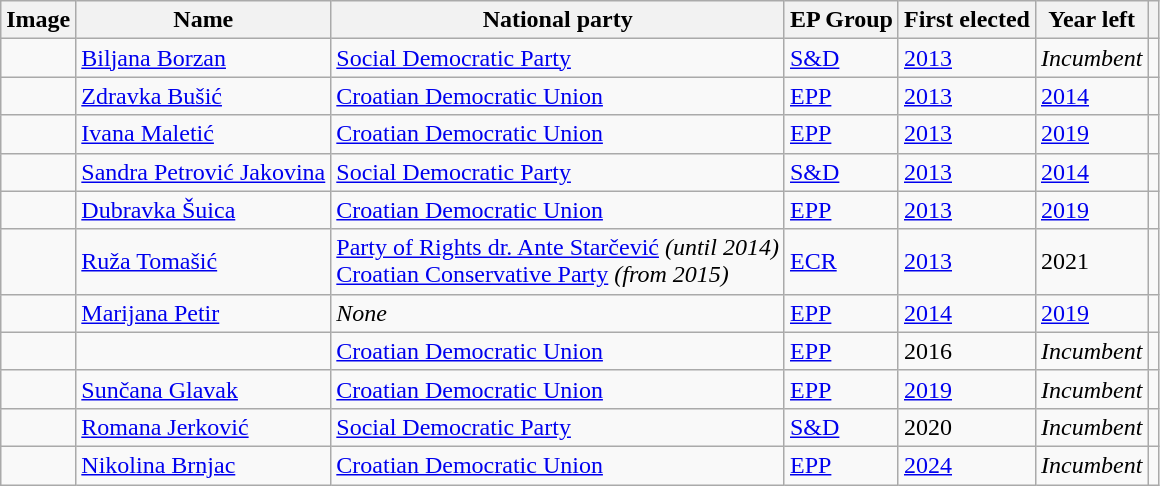<table class="sortable wikitable">
<tr>
<th>Image</th>
<th>Name</th>
<th>National party</th>
<th>EP Group</th>
<th>First elected</th>
<th>Year left</th>
<th></th>
</tr>
<tr>
<td></td>
<td><a href='#'>Biljana Borzan</a></td>
<td> <a href='#'>Social Democratic Party</a></td>
<td> <a href='#'>S&D</a></td>
<td><a href='#'>2013</a></td>
<td><em>Incumbent</em></td>
<td></td>
</tr>
<tr>
<td></td>
<td><a href='#'>Zdravka Bušić</a></td>
<td> <a href='#'>Croatian Democratic Union</a></td>
<td> <a href='#'>EPP</a></td>
<td><a href='#'>2013</a></td>
<td><a href='#'>2014</a></td>
<td></td>
</tr>
<tr>
<td></td>
<td><a href='#'>Ivana Maletić</a></td>
<td> <a href='#'>Croatian Democratic Union</a></td>
<td> <a href='#'>EPP</a></td>
<td><a href='#'>2013</a></td>
<td><a href='#'>2019</a></td>
<td></td>
</tr>
<tr>
<td></td>
<td><a href='#'>Sandra Petrović Jakovina</a></td>
<td> <a href='#'>Social Democratic Party</a></td>
<td> <a href='#'>S&D</a></td>
<td><a href='#'>2013</a></td>
<td><a href='#'>2014</a></td>
<td></td>
</tr>
<tr>
<td></td>
<td><a href='#'>Dubravka Šuica</a></td>
<td> <a href='#'>Croatian Democratic Union</a></td>
<td> <a href='#'>EPP</a></td>
<td><a href='#'>2013</a></td>
<td><a href='#'>2019</a></td>
<td></td>
</tr>
<tr>
<td></td>
<td><a href='#'>Ruža Tomašić</a></td>
<td> <a href='#'>Party of Rights dr. Ante Starčević</a> <em>(until 2014)</em><br> <a href='#'>Croatian Conservative Party</a> <em>(from 2015)</em></td>
<td> <a href='#'>ECR</a></td>
<td><a href='#'>2013</a></td>
<td>2021</td>
<td></td>
</tr>
<tr>
<td></td>
<td><a href='#'>Marijana Petir</a></td>
<td><em>None</em></td>
<td> <a href='#'>EPP</a></td>
<td><a href='#'>2014</a></td>
<td><a href='#'>2019</a></td>
<td></td>
</tr>
<tr>
<td></td>
<td></td>
<td> <a href='#'>Croatian Democratic Union</a></td>
<td> <a href='#'>EPP</a></td>
<td>2016</td>
<td><em>Incumbent</em></td>
<td></td>
</tr>
<tr>
<td></td>
<td><a href='#'>Sunčana Glavak</a></td>
<td> <a href='#'>Croatian Democratic Union</a></td>
<td> <a href='#'>EPP</a></td>
<td><a href='#'>2019</a></td>
<td><em>Incumbent</em></td>
<td></td>
</tr>
<tr>
<td></td>
<td><a href='#'>Romana Jerković</a></td>
<td> <a href='#'>Social Democratic Party</a></td>
<td> <a href='#'>S&D</a></td>
<td>2020</td>
<td><em>Incumbent</em></td>
<td></td>
</tr>
<tr>
<td></td>
<td><a href='#'>Nikolina Brnjac</a></td>
<td> <a href='#'>Croatian Democratic Union</a></td>
<td> <a href='#'>EPP</a></td>
<td><a href='#'>2024</a></td>
<td><em>Incumbent</em></td>
<td></td>
</tr>
</table>
